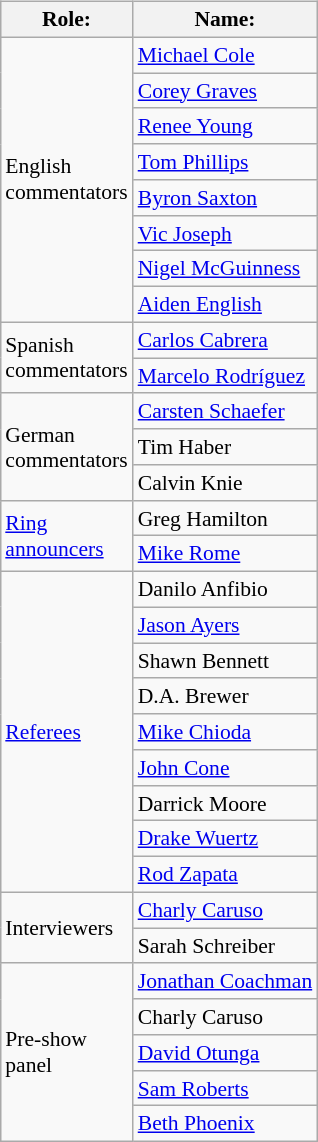<table class=wikitable style="font-size:90%; margin: 0.5em 0 0.5em 1em; float: right; clear: right;"+ >
<tr>
<th>Role:</th>
<th>Name:</th>
</tr>
<tr>
<td rowspan=8>English<br>commentators</td>
<td><a href='#'>Michael Cole</a> </td>
</tr>
<tr>
<td><a href='#'>Corey Graves</a> </td>
</tr>
<tr>
<td><a href='#'>Renee Young</a> </td>
</tr>
<tr>
<td><a href='#'>Tom Phillips</a> </td>
</tr>
<tr>
<td><a href='#'>Byron Saxton</a> </td>
</tr>
<tr>
<td><a href='#'>Vic Joseph</a> </td>
</tr>
<tr>
<td><a href='#'>Nigel McGuinness</a> </td>
</tr>
<tr>
<td><a href='#'>Aiden English</a> </td>
</tr>
<tr>
<td rowspan=2>Spanish<br>commentators</td>
<td><a href='#'>Carlos Cabrera</a></td>
</tr>
<tr>
<td><a href='#'>Marcelo Rodríguez</a></td>
</tr>
<tr>
<td rowspan=3>German<br>commentators</td>
<td><a href='#'>Carsten Schaefer</a></td>
</tr>
<tr>
<td>Tim Haber</td>
</tr>
<tr>
<td>Calvin Knie</td>
</tr>
<tr>
<td rowspan=2><a href='#'>Ring<br>announcers</a></td>
<td>Greg Hamilton </td>
</tr>
<tr>
<td><a href='#'>Mike Rome</a> </td>
</tr>
<tr>
<td rowspan=9><a href='#'>Referees</a></td>
<td>Danilo Anfibio</td>
</tr>
<tr>
<td><a href='#'>Jason Ayers</a></td>
</tr>
<tr>
<td>Shawn Bennett</td>
</tr>
<tr>
<td>D.A. Brewer</td>
</tr>
<tr>
<td><a href='#'>Mike Chioda</a></td>
</tr>
<tr>
<td><a href='#'>John Cone</a></td>
</tr>
<tr>
<td>Darrick Moore</td>
</tr>
<tr>
<td><a href='#'>Drake Wuertz</a></td>
</tr>
<tr>
<td><a href='#'>Rod Zapata</a></td>
</tr>
<tr>
<td rowspan=2>Interviewers</td>
<td><a href='#'>Charly Caruso</a></td>
</tr>
<tr>
<td>Sarah Schreiber</td>
</tr>
<tr>
<td rowspan=5>Pre-show<br>panel</td>
<td><a href='#'>Jonathan Coachman</a></td>
</tr>
<tr>
<td>Charly Caruso</td>
</tr>
<tr>
<td><a href='#'>David Otunga</a></td>
</tr>
<tr>
<td><a href='#'>Sam Roberts</a></td>
</tr>
<tr>
<td><a href='#'>Beth Phoenix</a></td>
</tr>
</table>
